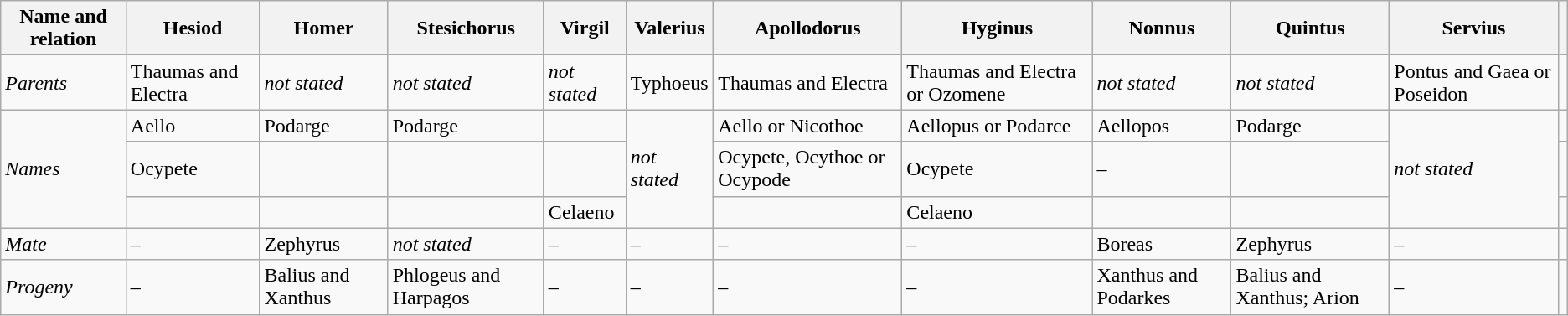<table class="wikitable sortable">
<tr>
<th>Name and relation</th>
<th>Hesiod</th>
<th>Homer</th>
<th>Stesichorus</th>
<th>Virgil</th>
<th>Valerius</th>
<th>Apollodorus</th>
<th>Hyginus</th>
<th>Nonnus</th>
<th>Quintus</th>
<th>Servius</th>
<th></th>
</tr>
<tr>
<td><em>Parents</em></td>
<td>Thaumas and Electra</td>
<td><em>not stated</em></td>
<td><em>not stated</em></td>
<td><em>not stated</em></td>
<td>Typhoeus</td>
<td>Thaumas and Electra</td>
<td>Thaumas and Electra or Ozomene</td>
<td><em>not stated</em></td>
<td><em>not stated</em></td>
<td>Pontus and Gaea or Poseidon</td>
<td></td>
</tr>
<tr>
<td rowspan="3"><em>Names</em></td>
<td>Aello</td>
<td>Podarge</td>
<td>Podarge</td>
<td></td>
<td rowspan="3"><em>not stated</em></td>
<td>Aello or Nicothoe</td>
<td>Aellopus or Podarce</td>
<td>Aellopos</td>
<td>Podarge</td>
<td rowspan="3"><em>not stated</em></td>
<td></td>
</tr>
<tr>
<td>Ocypete</td>
<td></td>
<td></td>
<td></td>
<td>Ocypete, Ocythoe or Ocypode</td>
<td>Ocypete</td>
<td>–</td>
<td></td>
<td></td>
</tr>
<tr>
<td></td>
<td></td>
<td></td>
<td>Celaeno</td>
<td></td>
<td>Celaeno</td>
<td></td>
<td></td>
<td></td>
</tr>
<tr>
<td><em>Mate</em></td>
<td>–</td>
<td>Zephyrus</td>
<td><em>not stated</em></td>
<td>–</td>
<td>–</td>
<td>–</td>
<td>–</td>
<td>Boreas</td>
<td>Zephyrus</td>
<td>–</td>
<td></td>
</tr>
<tr>
<td><em>Progeny</em></td>
<td>–</td>
<td>Balius and Xanthus</td>
<td>Phlogeus and Harpagos</td>
<td>–</td>
<td>–</td>
<td>–</td>
<td>–</td>
<td>Xanthus and Podarkes</td>
<td>Balius and Xanthus; Arion</td>
<td>–</td>
<td></td>
</tr>
</table>
